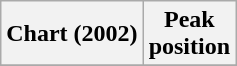<table class="wikitable sortable plainrowheaders">
<tr>
<th>Chart (2002)</th>
<th>Peak<br>position</th>
</tr>
<tr>
</tr>
</table>
